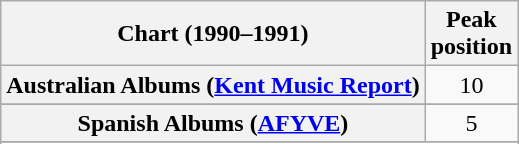<table class="wikitable sortable plainrowheaders">
<tr>
<th>Chart (1990–1991)</th>
<th>Peak<br>position</th>
</tr>
<tr>
<th scope="row">Australian Albums (<a href='#'>Kent Music Report</a>)</th>
<td align="center">10</td>
</tr>
<tr>
</tr>
<tr>
</tr>
<tr>
</tr>
<tr>
</tr>
<tr>
<th scope="row">Spanish Albums (<a href='#'>AFYVE</a>)</th>
<td align="center">5</td>
</tr>
<tr>
</tr>
<tr>
</tr>
<tr>
</tr>
</table>
